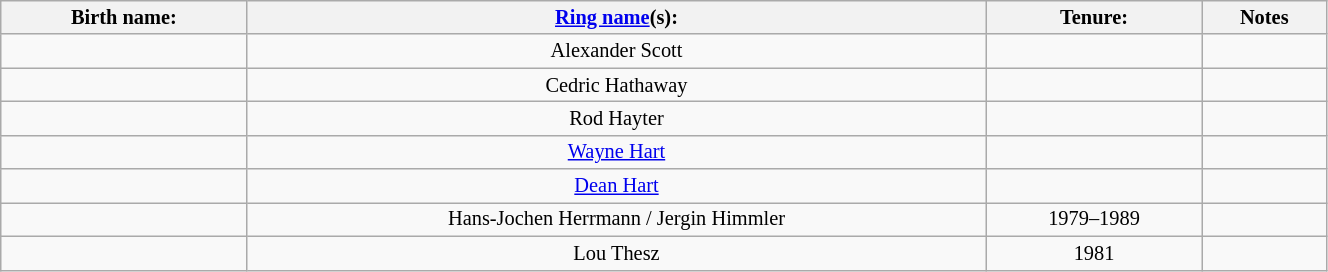<table class="sortable wikitable" style="font-size:85%; text-align:center; width:70%;">
<tr>
<th>Birth name:</th>
<th><a href='#'>Ring name</a>(s):</th>
<th>Tenure:</th>
<th>Notes</th>
</tr>
<tr>
<td></td>
<td>Alexander Scott</td>
<td sort></td>
<td></td>
</tr>
<tr>
<td></td>
<td>Cedric Hathaway</td>
<td sort></td>
<td></td>
</tr>
<tr>
<td></td>
<td>Rod Hayter</td>
<td sort></td>
<td></td>
</tr>
<tr>
<td></td>
<td><a href='#'>Wayne Hart</a></td>
<td sort></td>
<td></td>
</tr>
<tr>
<td></td>
<td><a href='#'>Dean Hart</a></td>
<td sort></td>
<td></td>
</tr>
<tr>
<td></td>
<td>Hans-Jochen Herrmann / Jergin Himmler</td>
<td sort>1979–1989</td>
<td></td>
</tr>
<tr>
<td></td>
<td>Lou Thesz</td>
<td sort>1981</td>
<td></td>
</tr>
</table>
